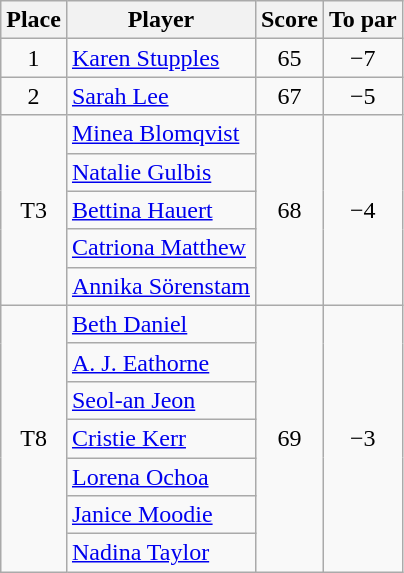<table class="wikitable">
<tr>
<th>Place</th>
<th>Player</th>
<th>Score</th>
<th>To par</th>
</tr>
<tr>
<td align=center>1</td>
<td> <a href='#'>Karen Stupples</a></td>
<td align=center>65</td>
<td align=center>−7</td>
</tr>
<tr>
<td align=center>2</td>
<td> <a href='#'>Sarah Lee</a></td>
<td align=center>67</td>
<td align=center>−5</td>
</tr>
<tr>
<td align=center rowspan=5>T3</td>
<td> <a href='#'>Minea Blomqvist</a></td>
<td align=center rowspan=5>68</td>
<td align=center rowspan=5>−4</td>
</tr>
<tr>
<td> <a href='#'>Natalie Gulbis</a></td>
</tr>
<tr>
<td> <a href='#'>Bettina Hauert</a></td>
</tr>
<tr>
<td> <a href='#'>Catriona Matthew</a></td>
</tr>
<tr>
<td> <a href='#'>Annika Sörenstam</a></td>
</tr>
<tr>
<td align=center rowspan=7>T8</td>
<td> <a href='#'>Beth Daniel</a></td>
<td align=center rowspan=7>69</td>
<td align=center rowspan=7>−3</td>
</tr>
<tr>
<td> <a href='#'>A. J. Eathorne</a></td>
</tr>
<tr>
<td> <a href='#'>Seol-an Jeon</a></td>
</tr>
<tr>
<td> <a href='#'>Cristie Kerr</a></td>
</tr>
<tr>
<td> <a href='#'>Lorena Ochoa</a></td>
</tr>
<tr>
<td> <a href='#'>Janice Moodie</a></td>
</tr>
<tr>
<td> <a href='#'>Nadina Taylor</a></td>
</tr>
</table>
